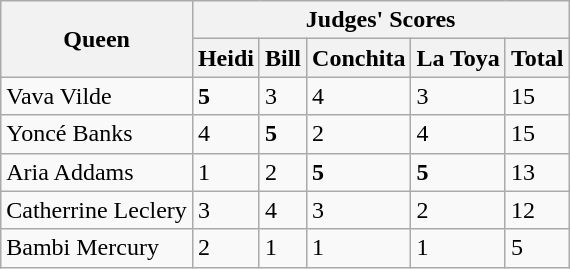<table class="wikitable">
<tr>
<th rowspan="2">Queen</th>
<th colspan="5">Judges' Scores</th>
</tr>
<tr>
<th>Heidi</th>
<th>Bill</th>
<th>Conchita</th>
<th>La Toya</th>
<th>Total</th>
</tr>
<tr>
<td>Vava Vilde</td>
<td><strong>5</strong></td>
<td>3</td>
<td>4</td>
<td>3</td>
<td>15</td>
</tr>
<tr>
<td>Yoncé Banks</td>
<td>4</td>
<td><strong>5</strong></td>
<td>2</td>
<td>4</td>
<td>15</td>
</tr>
<tr>
<td>Aria Addams</td>
<td>1</td>
<td>2</td>
<td><strong>5</strong></td>
<td><strong>5</strong></td>
<td>13</td>
</tr>
<tr>
<td>Catherrine Leclery</td>
<td>3</td>
<td>4</td>
<td>3</td>
<td>2</td>
<td>12</td>
</tr>
<tr>
<td>Bambi Mercury</td>
<td>2</td>
<td>1</td>
<td>1</td>
<td>1</td>
<td>5</td>
</tr>
</table>
